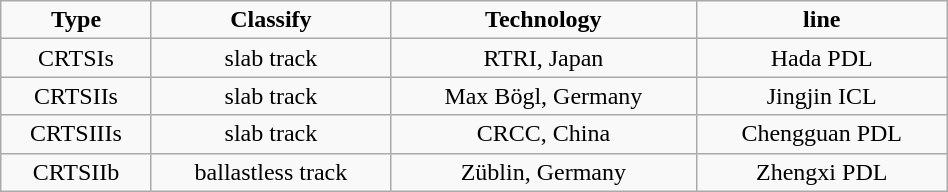<table class="wikitable" style="width:50%; text-align:center;">
<tr>
<td><strong>Type</strong></td>
<td><strong>Classify</strong></td>
<td><strong>Technology</strong></td>
<td><strong>line</strong></td>
</tr>
<tr>
<td>CRTSIs</td>
<td>slab track</td>
<td>RTRI, Japan</td>
<td>Hada PDL</td>
</tr>
<tr>
<td>CRTSIIs</td>
<td>slab track</td>
<td>Max Bögl, Germany</td>
<td>Jingjin ICL</td>
</tr>
<tr>
<td>CRTSIIIs</td>
<td>slab track</td>
<td>CRCC, China</td>
<td>Chengguan PDL</td>
</tr>
<tr>
<td>CRTSIIb</td>
<td>ballastless track</td>
<td>Züblin, Germany</td>
<td>Zhengxi PDL</td>
</tr>
</table>
